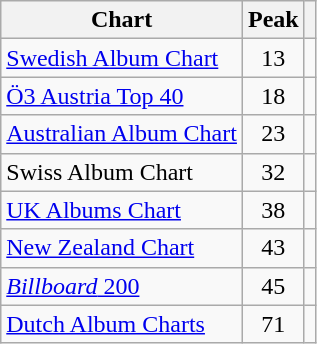<table class="wikitable sortable">
<tr>
<th>Chart</th>
<th>Peak</th>
<th class=unsortable></th>
</tr>
<tr>
<td><a href='#'>Swedish Album Chart</a></td>
<td align=center>13</td>
<td></td>
</tr>
<tr>
<td><a href='#'>Ö3 Austria Top 40</a></td>
<td align=center>18</td>
<td></td>
</tr>
<tr>
<td><a href='#'>Australian Album Chart</a></td>
<td align=center>23</td>
<td></td>
</tr>
<tr>
<td>Swiss Album Chart</td>
<td align=center>32</td>
<td></td>
</tr>
<tr>
<td><a href='#'>UK Albums Chart</a></td>
<td align=center>38</td>
<td></td>
</tr>
<tr>
<td><a href='#'>New Zealand Chart</a></td>
<td align=center>43</td>
<td></td>
</tr>
<tr>
<td><a href='#'><em>Billboard</em> 200</a></td>
<td align=center>45</td>
<td></td>
</tr>
<tr>
<td><a href='#'>Dutch Album Charts</a></td>
<td align=center>71</td>
<td></td>
</tr>
</table>
